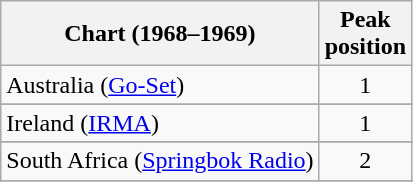<table class="wikitable sortable">
<tr>
<th>Chart (1968–1969)</th>
<th>Peak<br>position</th>
</tr>
<tr>
<td>Australia (<a href='#'>Go-Set</a>)</td>
<td align="center">1</td>
</tr>
<tr>
</tr>
<tr>
</tr>
<tr>
<td>Ireland (<a href='#'>IRMA</a>)</td>
<td align="center">1</td>
</tr>
<tr>
</tr>
<tr>
</tr>
<tr>
<td>South Africa (<a href='#'>Springbok Radio</a>)</td>
<td align="center">2</td>
</tr>
<tr>
</tr>
<tr>
</tr>
</table>
